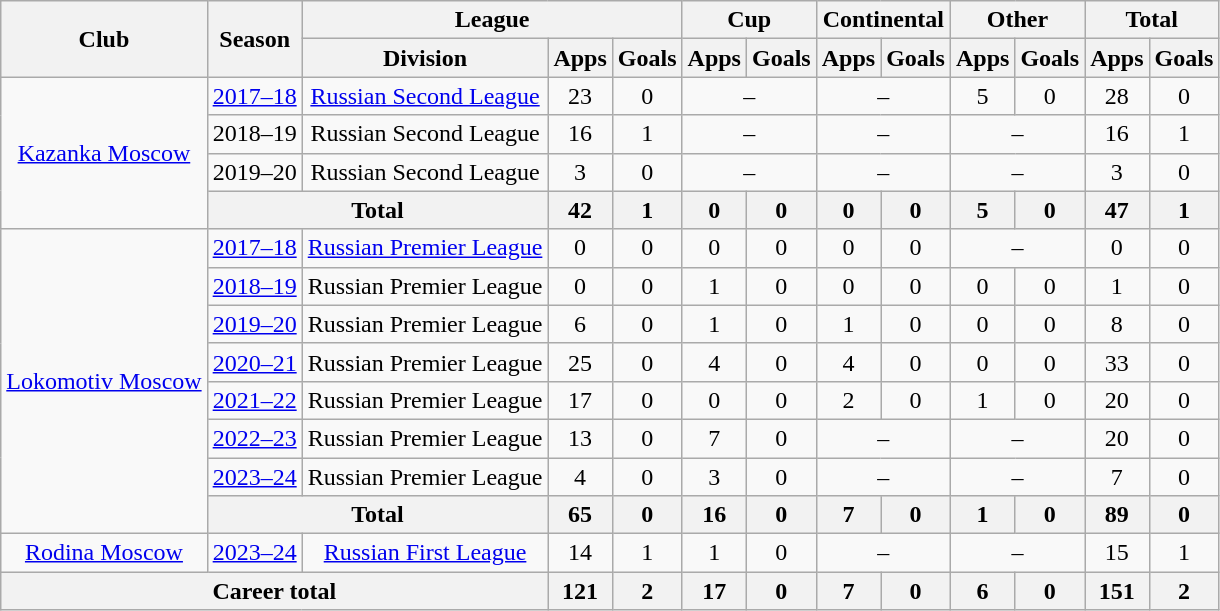<table class="wikitable" style="text-align: center;">
<tr>
<th rowspan=2>Club</th>
<th rowspan=2>Season</th>
<th colspan=3>League</th>
<th colspan=2>Cup</th>
<th colspan=2>Continental</th>
<th colspan=2>Other</th>
<th colspan=2>Total</th>
</tr>
<tr>
<th>Division</th>
<th>Apps</th>
<th>Goals</th>
<th>Apps</th>
<th>Goals</th>
<th>Apps</th>
<th>Goals</th>
<th>Apps</th>
<th>Goals</th>
<th>Apps</th>
<th>Goals</th>
</tr>
<tr>
<td rowspan="4"><a href='#'>Kazanka Moscow</a></td>
<td><a href='#'>2017–18</a></td>
<td><a href='#'>Russian Second League</a></td>
<td>23</td>
<td>0</td>
<td colspan=2>–</td>
<td colspan=2>–</td>
<td>5</td>
<td>0</td>
<td>28</td>
<td>0</td>
</tr>
<tr>
<td>2018–19</td>
<td>Russian Second League</td>
<td>16</td>
<td>1</td>
<td colspan=2>–</td>
<td colspan=2>–</td>
<td colspan=2>–</td>
<td>16</td>
<td>1</td>
</tr>
<tr>
<td>2019–20</td>
<td>Russian Second League</td>
<td>3</td>
<td>0</td>
<td colspan=2>–</td>
<td colspan=2>–</td>
<td colspan=2>–</td>
<td>3</td>
<td>0</td>
</tr>
<tr>
<th colspan=2>Total</th>
<th>42</th>
<th>1</th>
<th>0</th>
<th>0</th>
<th>0</th>
<th>0</th>
<th>5</th>
<th>0</th>
<th>47</th>
<th>1</th>
</tr>
<tr>
<td rowspan="8"><a href='#'>Lokomotiv Moscow</a></td>
<td><a href='#'>2017–18</a></td>
<td><a href='#'>Russian Premier League</a></td>
<td>0</td>
<td>0</td>
<td>0</td>
<td>0</td>
<td>0</td>
<td>0</td>
<td colspan=2>–</td>
<td>0</td>
<td>0</td>
</tr>
<tr>
<td><a href='#'>2018–19</a></td>
<td>Russian Premier League</td>
<td>0</td>
<td>0</td>
<td>1</td>
<td>0</td>
<td>0</td>
<td>0</td>
<td>0</td>
<td>0</td>
<td>1</td>
<td>0</td>
</tr>
<tr>
<td><a href='#'>2019–20</a></td>
<td>Russian Premier League</td>
<td>6</td>
<td>0</td>
<td>1</td>
<td>0</td>
<td>1</td>
<td>0</td>
<td>0</td>
<td>0</td>
<td>8</td>
<td>0</td>
</tr>
<tr>
<td><a href='#'>2020–21</a></td>
<td>Russian Premier League</td>
<td>25</td>
<td>0</td>
<td>4</td>
<td>0</td>
<td>4</td>
<td>0</td>
<td>0</td>
<td>0</td>
<td>33</td>
<td>0</td>
</tr>
<tr>
<td><a href='#'>2021–22</a></td>
<td>Russian Premier League</td>
<td>17</td>
<td>0</td>
<td>0</td>
<td>0</td>
<td>2</td>
<td>0</td>
<td>1</td>
<td>0</td>
<td>20</td>
<td>0</td>
</tr>
<tr>
<td><a href='#'>2022–23</a></td>
<td>Russian Premier League</td>
<td>13</td>
<td>0</td>
<td>7</td>
<td>0</td>
<td colspan=2>–</td>
<td colspan=2>–</td>
<td>20</td>
<td>0</td>
</tr>
<tr>
<td><a href='#'>2023–24</a></td>
<td>Russian Premier League</td>
<td>4</td>
<td>0</td>
<td>3</td>
<td>0</td>
<td colspan=2>–</td>
<td colspan=2>–</td>
<td>7</td>
<td>0</td>
</tr>
<tr>
<th colspan=2>Total</th>
<th>65</th>
<th>0</th>
<th>16</th>
<th>0</th>
<th>7</th>
<th>0</th>
<th>1</th>
<th>0</th>
<th>89</th>
<th>0</th>
</tr>
<tr>
<td><a href='#'>Rodina Moscow</a></td>
<td><a href='#'>2023–24</a></td>
<td><a href='#'>Russian First League</a></td>
<td>14</td>
<td>1</td>
<td>1</td>
<td>0</td>
<td colspan=2>–</td>
<td colspan=2>–</td>
<td>15</td>
<td>1</td>
</tr>
<tr>
<th colspan=3>Career total</th>
<th>121</th>
<th>2</th>
<th>17</th>
<th>0</th>
<th>7</th>
<th>0</th>
<th>6</th>
<th>0</th>
<th>151</th>
<th>2</th>
</tr>
</table>
